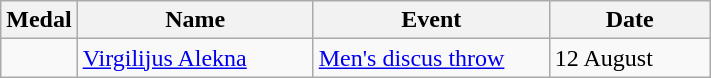<table class="wikitable sortable" style="font-size:100%">
<tr>
<th>Medal</th>
<th width=150>Name</th>
<th width=150>Event</th>
<th width=100>Date</th>
</tr>
<tr>
<td></td>
<td><a href='#'>Virgilijus Alekna</a></td>
<td><a href='#'>Men's discus throw</a></td>
<td>12 August</td>
</tr>
</table>
